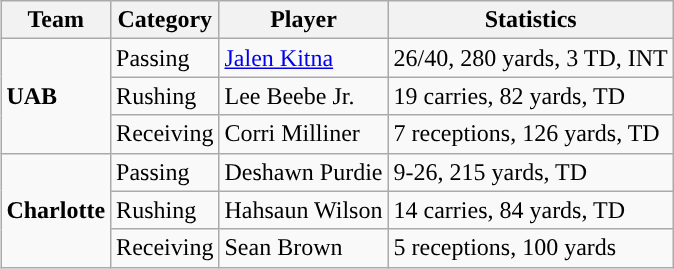<table class="wikitable" style="float: right;">
<tr>
<th>Team</th>
<th>Category</th>
<th>Player</th>
<th>Statistics</th>
</tr>
<tr>
<td rowspan=3><strong>UAB</strong></td>
<td>Passing</td>
<td><a href='#'>Jalen Kitna</a></td>
<td>26/40, 280 yards, 3 TD, INT</td>
</tr>
<tr>
<td>Rushing</td>
<td>Lee Beebe Jr.</td>
<td>19 carries, 82 yards, TD</td>
</tr>
<tr>
<td>Receiving</td>
<td>Corri Milliner</td>
<td>7 receptions, 126 yards, TD</td>
</tr>
<tr>
<td rowspan=3><strong>Charlotte</strong></td>
<td>Passing</td>
<td>Deshawn Purdie</td>
<td>9-26, 215 yards, TD</td>
</tr>
<tr>
<td>Rushing</td>
<td>Hahsaun Wilson</td>
<td>14 carries, 84 yards, TD</td>
</tr>
<tr>
<td>Receiving</td>
<td>Sean Brown</td>
<td>5 receptions, 100 yards</td>
</tr>
</table>
